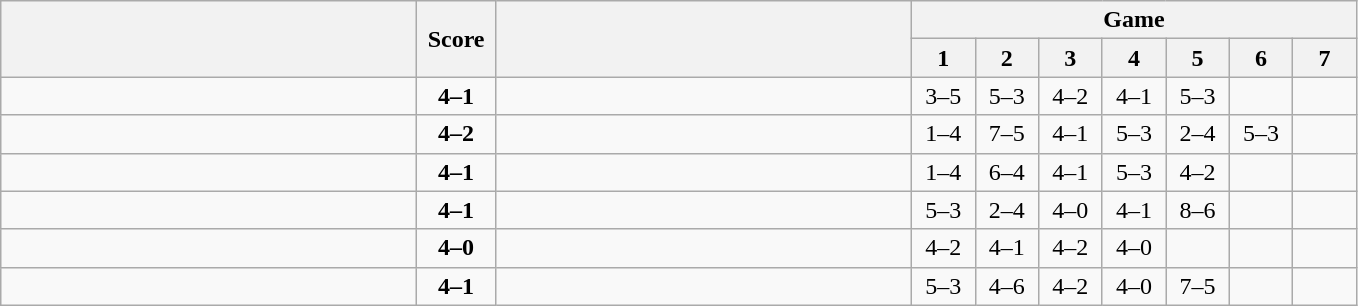<table class="wikitable" style="text-align: center;">
<tr>
<th rowspan=2 align="right" width="270"></th>
<th rowspan=2 width="45">Score</th>
<th rowspan=2 align="left" width="270"></th>
<th colspan=7>Game</th>
</tr>
<tr>
<th width="35">1</th>
<th width="35">2</th>
<th width="35">3</th>
<th width="35">4</th>
<th width="35">5</th>
<th width="35">6</th>
<th width="35">7</th>
</tr>
<tr>
<td align=left><strong></strong></td>
<td align=center><strong>4–1</strong></td>
<td align=left></td>
<td>3–5</td>
<td>5–3</td>
<td>4–2</td>
<td>4–1</td>
<td>5–3</td>
<td></td>
<td></td>
</tr>
<tr>
<td align=left><strong></strong></td>
<td align=center><strong>4–2</strong></td>
<td align=left></td>
<td>1–4</td>
<td>7–5</td>
<td>4–1</td>
<td>5–3</td>
<td>2–4</td>
<td>5–3</td>
<td></td>
</tr>
<tr>
<td align=left><strong></strong></td>
<td align=center><strong>4–1</strong></td>
<td align=left></td>
<td>1–4</td>
<td>6–4</td>
<td>4–1</td>
<td>5–3</td>
<td>4–2</td>
<td></td>
<td></td>
</tr>
<tr>
<td align=left><strong></strong></td>
<td align=center><strong>4–1</strong></td>
<td align=left></td>
<td>5–3</td>
<td>2–4</td>
<td>4–0</td>
<td>4–1</td>
<td>8–6</td>
<td></td>
<td></td>
</tr>
<tr>
<td align=left><strong></strong></td>
<td align=center><strong>4–0</strong></td>
<td align=left></td>
<td>4–2</td>
<td>4–1</td>
<td>4–2</td>
<td>4–0</td>
<td></td>
<td></td>
<td></td>
</tr>
<tr>
<td align=left><strong></strong></td>
<td align=center><strong>4–1</strong></td>
<td align=left></td>
<td>5–3</td>
<td>4–6</td>
<td>4–2</td>
<td>4–0</td>
<td>7–5</td>
<td></td>
<td></td>
</tr>
</table>
